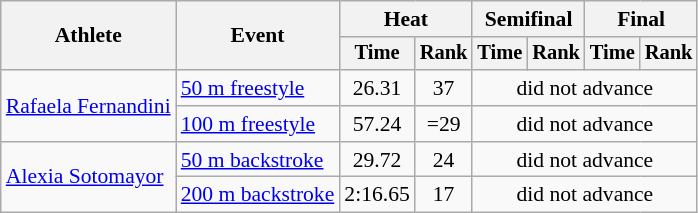<table class="wikitable" style="text-align:center; font-size:90%">
<tr>
<th rowspan="2">Athlete</th>
<th rowspan="2">Event</th>
<th colspan="2">Heat</th>
<th colspan="2">Semifinal</th>
<th colspan="2">Final</th>
</tr>
<tr style="font-size:95%">
<th>Time</th>
<th>Rank</th>
<th>Time</th>
<th>Rank</th>
<th>Time</th>
<th>Rank</th>
</tr>
<tr>
<td align=left rowspan=2><a href='#'>Rafaela Fernandini</a></td>
<td align=left><a href='#'>50 m freestyle</a></td>
<td>26.31</td>
<td>37</td>
<td colspan=4>did not advance</td>
</tr>
<tr>
<td align=left><a href='#'>100 m freestyle</a></td>
<td>57.24</td>
<td>=29</td>
<td colspan=4>did not advance</td>
</tr>
<tr>
<td align=left rowspan=2><a href='#'>Alexia Sotomayor</a></td>
<td align=left><a href='#'>50 m backstroke</a></td>
<td>29.72</td>
<td>24</td>
<td colspan=4>did not advance</td>
</tr>
<tr>
<td align=left><a href='#'>200 m backstroke</a></td>
<td>2:16.65</td>
<td>17</td>
<td colspan=4>did not advance</td>
</tr>
</table>
